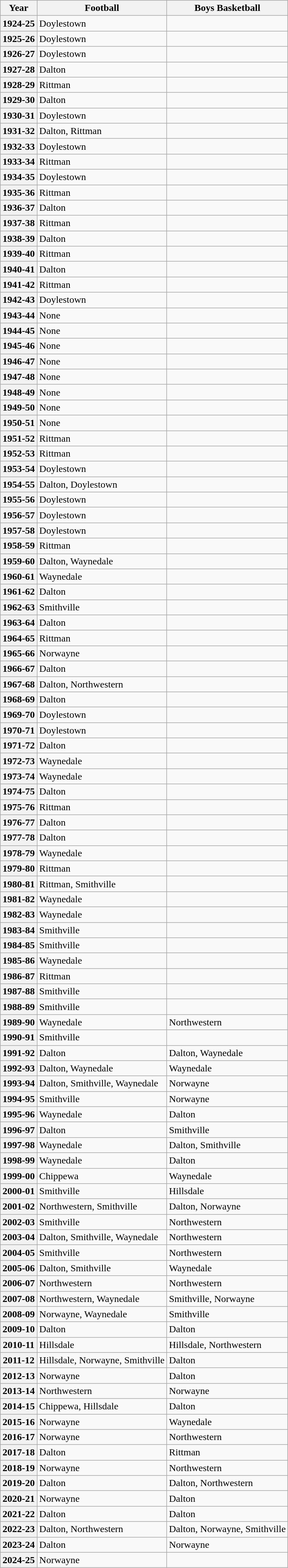<table class="wikitable">
<tr>
<th>Year</th>
<th>Football</th>
<th>Boys Basketball</th>
</tr>
<tr align="left">
<th>1924-25</th>
<td>Doylestown</td>
<td></td>
</tr>
<tr align="left">
<th>1925-26</th>
<td>Doylestown</td>
<td></td>
</tr>
<tr align="left">
<th>1926-27</th>
<td>Doylestown</td>
<td></td>
</tr>
<tr align="left">
<th>1927-28</th>
<td>Dalton</td>
<td></td>
</tr>
<tr align="left">
<th>1928-29</th>
<td>Rittman</td>
<td></td>
</tr>
<tr align="left">
<th>1929-30</th>
<td>Dalton</td>
<td></td>
</tr>
<tr align="left">
<th>1930-31</th>
<td>Doylestown</td>
<td></td>
</tr>
<tr align="left">
<th>1931-32</th>
<td>Dalton, Rittman</td>
<td></td>
</tr>
<tr align="left">
<th>1932-33</th>
<td>Doylestown</td>
<td></td>
</tr>
<tr align="left">
<th>1933-34</th>
<td>Rittman</td>
<td></td>
</tr>
<tr align="left">
<th>1934-35</th>
<td>Doylestown</td>
<td></td>
</tr>
<tr align="left">
<th>1935-36</th>
<td>Rittman</td>
<td></td>
</tr>
<tr align="left">
<th>1936-37</th>
<td>Dalton</td>
<td></td>
</tr>
<tr align="left">
<th>1937-38</th>
<td>Rittman</td>
<td></td>
</tr>
<tr align="left">
<th>1938-39</th>
<td>Dalton</td>
<td></td>
</tr>
<tr align="left">
<th>1939-40</th>
<td>Rittman</td>
<td></td>
</tr>
<tr align="left">
<th>1940-41</th>
<td>Dalton</td>
<td></td>
</tr>
<tr align="left">
<th>1941-42</th>
<td>Rittman</td>
<td></td>
</tr>
<tr align="left">
<th>1942-43</th>
<td>Doylestown</td>
<td></td>
</tr>
<tr align="left">
<th>1943-44</th>
<td>None</td>
<td></td>
</tr>
<tr align="left">
<th>1944-45</th>
<td>None</td>
<td></td>
</tr>
<tr align="left">
<th>1945-46</th>
<td>None</td>
<td></td>
</tr>
<tr align="left">
<th>1946-47</th>
<td>None</td>
<td></td>
</tr>
<tr align="left">
<th>1947-48</th>
<td>None</td>
<td></td>
</tr>
<tr align="left">
<th>1948-49</th>
<td>None</td>
<td></td>
</tr>
<tr align="left">
<th>1949-50</th>
<td>None</td>
<td></td>
</tr>
<tr align="left">
<th>1950-51</th>
<td>None</td>
<td></td>
</tr>
<tr align="left">
<th>1951-52</th>
<td>Rittman</td>
<td></td>
</tr>
<tr align="left">
<th>1952-53</th>
<td>Rittman</td>
<td></td>
</tr>
<tr align="left">
<th>1953-54</th>
<td>Doylestown</td>
<td></td>
</tr>
<tr align="left">
<th>1954-55</th>
<td>Dalton, Doylestown</td>
<td></td>
</tr>
<tr align="left">
<th>1955-56</th>
<td>Doylestown</td>
<td></td>
</tr>
<tr align="left">
<th>1956-57</th>
<td>Doylestown</td>
<td></td>
</tr>
<tr align="left">
<th>1957-58</th>
<td>Doylestown</td>
<td></td>
</tr>
<tr align="left">
<th>1958-59</th>
<td>Rittman</td>
<td></td>
</tr>
<tr align="left">
<th>1959-60</th>
<td>Dalton, Waynedale</td>
<td></td>
</tr>
<tr align="left">
<th>1960-61</th>
<td>Waynedale</td>
<td></td>
</tr>
<tr align="left">
<th>1961-62</th>
<td>Dalton</td>
<td></td>
</tr>
<tr align="left">
<th>1962-63</th>
<td>Smithville</td>
<td></td>
</tr>
<tr align="left">
<th>1963-64</th>
<td>Dalton</td>
<td></td>
</tr>
<tr align="left">
<th>1964-65</th>
<td>Rittman</td>
<td></td>
</tr>
<tr align="left">
<th>1965-66</th>
<td>Norwayne</td>
<td></td>
</tr>
<tr align="left">
<th>1966-67</th>
<td>Dalton</td>
<td></td>
</tr>
<tr align="left">
<th>1967-68</th>
<td>Dalton, Northwestern</td>
<td></td>
</tr>
<tr align="left">
<th>1968-69</th>
<td>Dalton</td>
<td></td>
</tr>
<tr align="left">
<th>1969-70</th>
<td>Doylestown</td>
<td></td>
</tr>
<tr align="left">
<th>1970-71</th>
<td>Doylestown</td>
<td></td>
</tr>
<tr align="left">
<th>1971-72</th>
<td>Dalton</td>
<td></td>
</tr>
<tr align="left">
<th>1972-73</th>
<td>Waynedale</td>
<td></td>
</tr>
<tr align="left">
<th>1973-74</th>
<td>Waynedale</td>
<td></td>
</tr>
<tr align="left">
<th>1974-75</th>
<td>Dalton</td>
<td></td>
</tr>
<tr align="left">
<th>1975-76</th>
<td>Rittman</td>
<td></td>
</tr>
<tr align="left">
<th>1976-77</th>
<td>Dalton</td>
<td></td>
</tr>
<tr align="left">
<th>1977-78</th>
<td>Dalton</td>
<td></td>
</tr>
<tr align="left">
<th>1978-79</th>
<td>Waynedale</td>
<td></td>
</tr>
<tr align="left">
<th>1979-80</th>
<td>Rittman</td>
<td></td>
</tr>
<tr align="left">
<th>1980-81</th>
<td>Rittman, Smithville</td>
<td></td>
</tr>
<tr align="left">
<th>1981-82</th>
<td>Waynedale</td>
<td></td>
</tr>
<tr align="left">
<th>1982-83</th>
<td>Waynedale</td>
<td></td>
</tr>
<tr align="left">
<th>1983-84</th>
<td>Smithville</td>
<td></td>
</tr>
<tr align="left">
<th>1984-85</th>
<td>Smithville</td>
<td></td>
</tr>
<tr align="left">
<th>1985-86</th>
<td>Waynedale</td>
<td></td>
</tr>
<tr align="left">
<th>1986-87</th>
<td>Rittman</td>
<td></td>
</tr>
<tr align="left">
<th>1987-88</th>
<td>Smithville</td>
<td></td>
</tr>
<tr align="left">
<th>1988-89</th>
<td>Smithville</td>
<td></td>
</tr>
<tr align="left">
<th>1989-90</th>
<td>Waynedale</td>
<td>Northwestern</td>
</tr>
<tr align="left">
<th>1990-91</th>
<td>Smithville</td>
<td></td>
</tr>
<tr align="left">
<th>1991-92</th>
<td>Dalton</td>
<td>Dalton, Waynedale</td>
</tr>
<tr align="left">
<th>1992-93</th>
<td>Dalton, Waynedale</td>
<td>Waynedale</td>
</tr>
<tr align="left">
<th>1993-94</th>
<td>Dalton, Smithville, Waynedale</td>
<td>Norwayne</td>
</tr>
<tr align="left">
<th>1994-95</th>
<td>Smithville</td>
<td>Norwayne</td>
</tr>
<tr align="left">
<th>1995-96</th>
<td>Waynedale</td>
<td>Dalton</td>
</tr>
<tr align="left">
<th>1996-97</th>
<td>Dalton</td>
<td>Smithville</td>
</tr>
<tr align="left">
<th>1997-98</th>
<td>Waynedale</td>
<td>Dalton, Smithville</td>
</tr>
<tr align="left">
<th>1998-99</th>
<td>Waynedale</td>
<td>Dalton</td>
</tr>
<tr align="left">
<th>1999-00</th>
<td>Chippewa</td>
<td>Waynedale</td>
</tr>
<tr align="left">
<th>2000-01</th>
<td>Smithville</td>
<td>Hillsdale</td>
</tr>
<tr align="left">
<th>2001-02</th>
<td>Northwestern, Smithville</td>
<td>Dalton, Norwayne</td>
</tr>
<tr align="left">
<th>2002-03</th>
<td>Smithville</td>
<td>Northwestern</td>
</tr>
<tr align="left">
<th>2003-04</th>
<td>Dalton, Smithville, Waynedale</td>
<td>Northwestern</td>
</tr>
<tr align="left">
<th>2004-05</th>
<td>Smithville</td>
<td>Northwestern</td>
</tr>
<tr align="left">
<th>2005-06</th>
<td>Dalton, Smithville</td>
<td>Waynedale</td>
</tr>
<tr align="left">
<th>2006-07</th>
<td>Northwestern</td>
<td>Northwestern</td>
</tr>
<tr align="left">
<th>2007-08</th>
<td>Northwestern, Waynedale</td>
<td>Smithville, Norwayne</td>
</tr>
<tr align="left">
<th>2008-09</th>
<td>Norwayne, Waynedale</td>
<td>Smithville</td>
</tr>
<tr align="left">
<th>2009-10</th>
<td>Dalton</td>
<td>Dalton</td>
</tr>
<tr align="left">
<th>2010-11</th>
<td>Hillsdale</td>
<td>Hillsdale, Northwestern</td>
</tr>
<tr align="left">
<th>2011-12</th>
<td>Hillsdale, Norwayne, Smithville</td>
<td>Dalton</td>
</tr>
<tr align="left">
<th>2012-13</th>
<td>Norwayne</td>
<td>Dalton</td>
</tr>
<tr align="left">
<th>2013-14</th>
<td>Northwestern</td>
<td>Norwayne</td>
</tr>
<tr align="left">
<th>2014-15</th>
<td>Chippewa, Hillsdale</td>
<td>Dalton</td>
</tr>
<tr align="left">
<th>2015-16</th>
<td>Norwayne</td>
<td>Waynedale</td>
</tr>
<tr align="left">
<th>2016-17</th>
<td>Norwayne</td>
<td>Northwestern</td>
</tr>
<tr align="left">
<th>2017-18</th>
<td>Dalton</td>
<td>Rittman</td>
</tr>
<tr align="left">
<th>2018-19</th>
<td>Norwayne</td>
<td>Northwestern</td>
</tr>
<tr align="left">
<th>2019-20</th>
<td>Dalton</td>
<td>Dalton, Northwestern</td>
</tr>
<tr align="left">
<th>2020-21</th>
<td>Norwayne</td>
<td>Dalton</td>
</tr>
<tr align="left">
<th>2021-22</th>
<td>Dalton</td>
<td>Dalton</td>
</tr>
<tr align="left">
<th>2022-23</th>
<td>Dalton, Northwestern</td>
<td>Dalton, Norwayne, Smithville</td>
</tr>
<tr align="left">
<th>2023-24</th>
<td>Dalton</td>
<td>Norwayne</td>
</tr>
<tr align="left">
<th>2024-25</th>
<td>Norwayne </td>
<td></td>
</tr>
</table>
